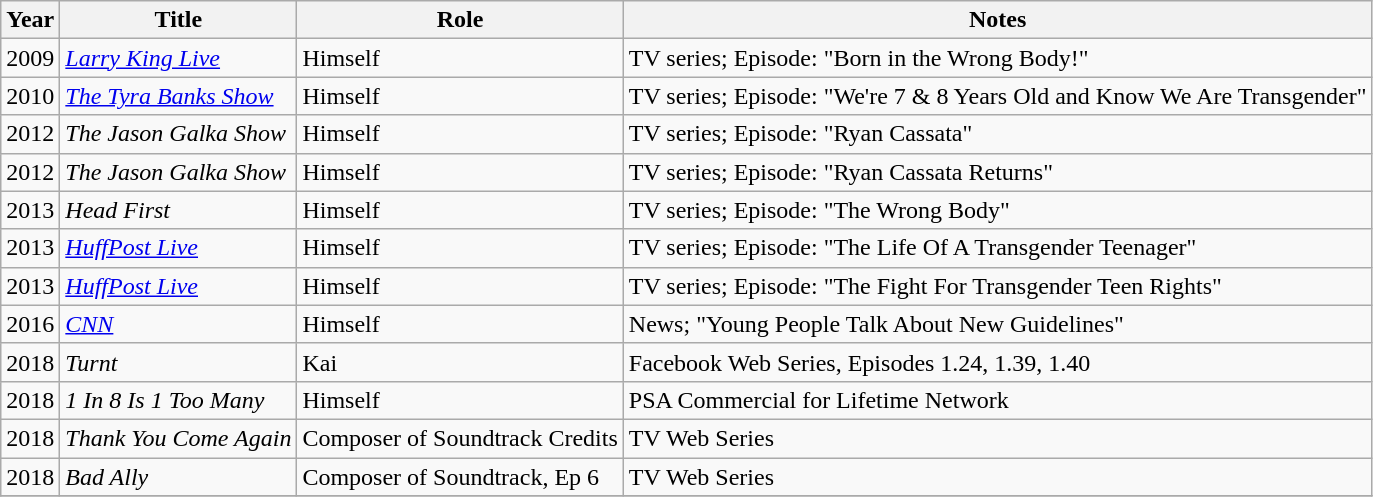<table class="wikitable sortable">
<tr>
<th>Year</th>
<th>Title</th>
<th>Role</th>
<th class="unsortable">Notes</th>
</tr>
<tr>
<td>2009</td>
<td><em><a href='#'>Larry King Live</a></em></td>
<td>Himself</td>
<td>TV series; Episode: "Born in the Wrong Body!"</td>
</tr>
<tr>
<td>2010</td>
<td><em><a href='#'>The Tyra Banks Show</a></em></td>
<td>Himself</td>
<td>TV series; Episode: "We're 7 & 8 Years Old and Know We Are Transgender"</td>
</tr>
<tr>
<td>2012</td>
<td><em>The Jason Galka Show</em></td>
<td>Himself</td>
<td>TV series; Episode: "Ryan Cassata"</td>
</tr>
<tr>
<td>2012</td>
<td><em>The Jason Galka Show</em></td>
<td>Himself</td>
<td>TV series; Episode: "Ryan Cassata Returns"</td>
</tr>
<tr>
<td>2013</td>
<td><em>Head First</em></td>
<td>Himself</td>
<td>TV series; Episode: "The Wrong Body"</td>
</tr>
<tr>
<td>2013</td>
<td><em><a href='#'>HuffPost Live</a></em></td>
<td>Himself</td>
<td>TV series; Episode: "The Life Of A Transgender Teenager"</td>
</tr>
<tr>
<td>2013</td>
<td><em><a href='#'>HuffPost Live</a></em></td>
<td>Himself</td>
<td>TV series; Episode: "The Fight For Transgender Teen Rights"</td>
</tr>
<tr>
<td>2016</td>
<td><em><a href='#'>CNN</a></em></td>
<td>Himself</td>
<td>News; "Young People Talk About New Guidelines"</td>
</tr>
<tr>
<td>2018</td>
<td><em>Turnt</em></td>
<td>Kai</td>
<td>Facebook Web Series, Episodes 1.24, 1.39, 1.40</td>
</tr>
<tr>
<td>2018</td>
<td><em>1 In 8 Is 1 Too Many</em></td>
<td>Himself</td>
<td>PSA Commercial for Lifetime Network</td>
</tr>
<tr>
<td>2018</td>
<td><em>Thank You Come Again</em></td>
<td>Composer of Soundtrack Credits</td>
<td>TV Web Series</td>
</tr>
<tr>
<td>2018</td>
<td><em>Bad Ally</em></td>
<td>Composer of Soundtrack, Ep 6</td>
<td>TV Web Series</td>
</tr>
<tr>
</tr>
</table>
